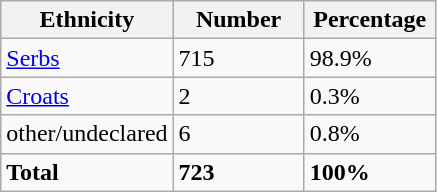<table class="wikitable">
<tr>
<th width="100px">Ethnicity</th>
<th width="80px">Number</th>
<th width="80px">Percentage</th>
</tr>
<tr>
<td><a href='#'>Serbs</a></td>
<td>715</td>
<td>98.9%</td>
</tr>
<tr>
<td><a href='#'>Croats</a></td>
<td>2</td>
<td>0.3%</td>
</tr>
<tr>
<td>other/undeclared</td>
<td>6</td>
<td>0.8%</td>
</tr>
<tr>
<td><strong>Total</strong></td>
<td><strong>723</strong></td>
<td><strong>100%</strong></td>
</tr>
</table>
